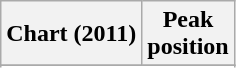<table class="wikitable sortable plainrowheaders" style="text-align:center">
<tr>
<th scope="col">Chart (2011)</th>
<th scope="col">Peak<br>position</th>
</tr>
<tr>
</tr>
<tr>
</tr>
<tr>
</tr>
<tr>
</tr>
<tr>
</tr>
<tr>
</tr>
<tr>
</tr>
</table>
